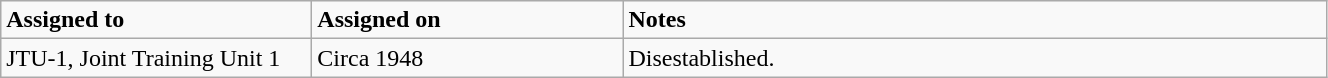<table class="wikitable" style="width: 70%;">
<tr>
<td style="width: 200px;"><strong>Assigned to</strong></td>
<td style="width: 200px;"><strong>Assigned on</strong></td>
<td><strong>Notes</strong></td>
</tr>
<tr>
<td>JTU-1, Joint Training Unit 1</td>
<td>Circa 1948</td>
<td>Disestablished.</td>
</tr>
</table>
